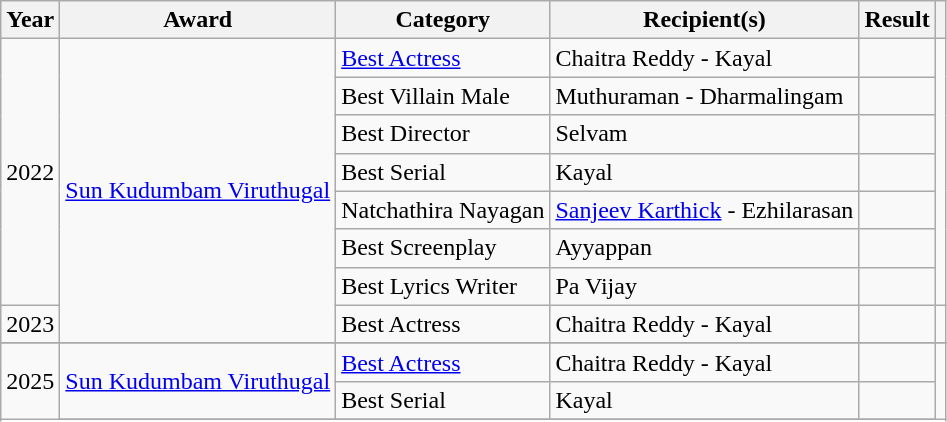<table class="wikitable plainrowheaders sortable">
<tr>
<th scope="col">Year</th>
<th scope="col">Award</th>
<th scope="col">Category</th>
<th scope="col">Recipient(s)</th>
<th scope="col" class="unsortable">Result</th>
<th scope="col" class="unsortable"></th>
</tr>
<tr>
<td rowspan="7">2022</td>
<td rowspan="8"><a href='#'>Sun Kudumbam Viruthugal</a></td>
<td><a href='#'>Best Actress</a></td>
<td>Chaitra Reddy - Kayal</td>
<td></td>
<td rowspan="7"></td>
</tr>
<tr>
<td>Best Villain Male</td>
<td>Muthuraman - Dharmalingam</td>
<td></td>
</tr>
<tr>
<td>Best Director</td>
<td>Selvam</td>
<td></td>
</tr>
<tr>
<td>Best Serial</td>
<td>Kayal</td>
<td></td>
</tr>
<tr>
<td>Natchathira Nayagan</td>
<td><a href='#'>Sanjeev Karthick</a> - Ezhilarasan</td>
<td></td>
</tr>
<tr>
<td>Best Screenplay</td>
<td>Ayyappan</td>
<td></td>
</tr>
<tr>
<td>Best Lyrics Writer</td>
<td>Pa Vijay</td>
<td></td>
</tr>
<tr>
<td>2023</td>
<td>Best Actress</td>
<td>Chaitra Reddy - Kayal</td>
<td></td>
<td></td>
</tr>
<tr>
</tr>
<tr>
<td rowspan="3">2025</td>
<td rowspan="2"><a href='#'>Sun Kudumbam Viruthugal</a></td>
<td><a href='#'>Best Actress</a></td>
<td>Chaitra Reddy - Kayal</td>
<td></td>
<td rowspan="7"></td>
</tr>
<tr>
<td>Best Serial</td>
<td>Kayal</td>
<td></td>
</tr>
<tr>
</tr>
</table>
